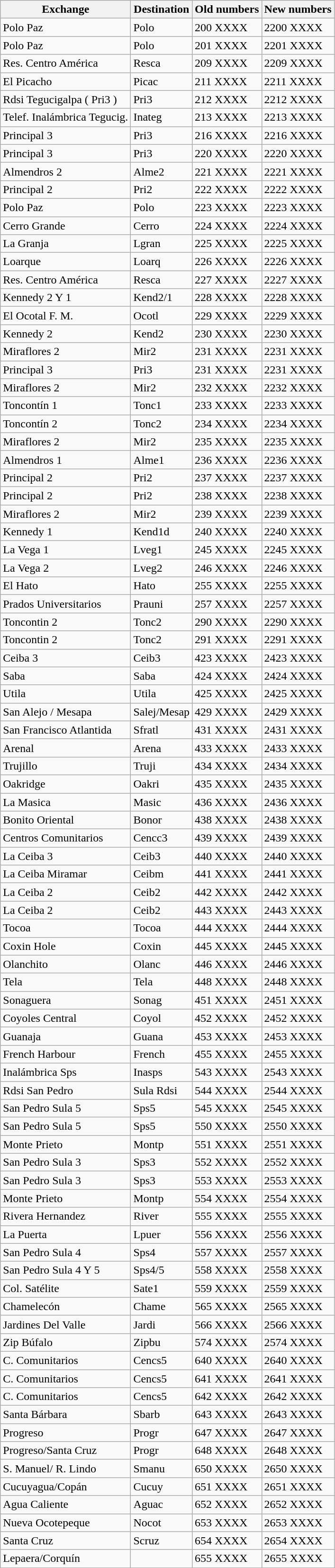<table class="wikitable" border=1>
<tr>
<th>Exchange</th>
<th>Destination<br></th>
<th>Old numbers</th>
<th>New numbers</th>
</tr>
<tr>
<td>Polo Paz</td>
<td>Polo</td>
<td>200 XXXX</td>
<td>2200 XXXX</td>
</tr>
<tr>
<td>Polo Paz</td>
<td>Polo</td>
<td>201 XXXX</td>
<td>2201 XXXX</td>
</tr>
<tr>
<td>Res. Centro América</td>
<td>Resca</td>
<td>209 XXXX</td>
<td>2209 XXXX</td>
</tr>
<tr>
<td>El Picacho</td>
<td>Picac</td>
<td>211 XXXX</td>
<td>2211 XXXX</td>
</tr>
<tr>
<td>Rdsi Tegucigalpa ( Pri3 )</td>
<td>Pri3</td>
<td>212 XXXX</td>
<td>2212 XXXX</td>
</tr>
<tr>
<td>Telef. Inalámbrica Tegucig.</td>
<td>Inateg</td>
<td>213 XXXX</td>
<td>2213 XXXX</td>
</tr>
<tr>
<td>Principal 3</td>
<td>Pri3</td>
<td>216 XXXX</td>
<td>2216 XXXX</td>
</tr>
<tr>
<td>Principal 3</td>
<td>Pri3</td>
<td>220 XXXX</td>
<td>2220 XXXX</td>
</tr>
<tr>
<td>Almendros 2</td>
<td>Alme2</td>
<td>221 XXXX</td>
<td>2221 XXXX</td>
</tr>
<tr>
<td>Principal 2</td>
<td>Pri2</td>
<td>222 XXXX</td>
<td>2222 XXXX</td>
</tr>
<tr>
<td>Polo Paz</td>
<td>Polo</td>
<td>223 XXXX</td>
<td>2223 XXXX</td>
</tr>
<tr>
<td>Cerro Grande</td>
<td>Cerro</td>
<td>224 XXXX</td>
<td>2224 XXXX</td>
</tr>
<tr>
<td>La Granja</td>
<td>Lgran</td>
<td>225 XXXX</td>
<td>2225 XXXX</td>
</tr>
<tr>
<td>Loarque</td>
<td>Loarq</td>
<td>226 XXXX</td>
<td>2226 XXXX</td>
</tr>
<tr>
<td>Res. Centro América</td>
<td>Resca</td>
<td>227 XXXX</td>
<td>2227 XXXX</td>
</tr>
<tr>
<td>Kennedy 2 Y 1</td>
<td>Kend2/1</td>
<td>228 XXXX</td>
<td>2228 XXXX</td>
</tr>
<tr>
<td>El Ocotal F. M.</td>
<td>Ocotl</td>
<td>229 XXXX</td>
<td>2229 XXXX</td>
</tr>
<tr>
<td>Kennedy 2</td>
<td>Kend2</td>
<td>230 XXXX</td>
<td>2230 XXXX</td>
</tr>
<tr>
<td>Miraflores 2</td>
<td>Mir2</td>
<td>231 XXXX</td>
<td>2231 XXXX</td>
</tr>
<tr>
<td>Principal 3</td>
<td>Pri3</td>
<td>231 XXXX</td>
<td>2231 XXXX</td>
</tr>
<tr>
<td>Miraflores 2</td>
<td>Mir2</td>
<td>232 XXXX</td>
<td>2232 XXXX</td>
</tr>
<tr>
<td>Toncontín 1</td>
<td>Tonc1</td>
<td>233 XXXX</td>
<td>2233 XXXX</td>
</tr>
<tr>
<td>Toncontín 2</td>
<td>Tonc2</td>
<td>234 XXXX</td>
<td>2234 XXXX</td>
</tr>
<tr>
<td>Miraflores 2</td>
<td>Mir2</td>
<td>235 XXXX</td>
<td>2235 XXXX</td>
</tr>
<tr>
<td>Almendros 1</td>
<td>Alme1</td>
<td>236 XXXX</td>
<td>2236 XXXX</td>
</tr>
<tr>
<td>Principal 2</td>
<td>Pri2</td>
<td>237 XXXX</td>
<td>2237 XXXX</td>
</tr>
<tr>
<td>Principal 2</td>
<td>Pri2</td>
<td>238 XXXX</td>
<td>2238 XXXX</td>
</tr>
<tr>
<td>Miraflores 2</td>
<td>Mir2</td>
<td>239 XXXX</td>
<td>2239 XXXX</td>
</tr>
<tr>
<td>Kennedy 1</td>
<td>Kend1d</td>
<td>240 XXXX</td>
<td>2240 XXXX</td>
</tr>
<tr>
<td>La Vega 1</td>
<td>Lveg1</td>
<td>245 XXXX</td>
<td>2245 XXXX</td>
</tr>
<tr>
<td>La Vega 2</td>
<td>Lveg2</td>
<td>246 XXXX</td>
<td>2246 XXXX</td>
</tr>
<tr>
<td>El Hato</td>
<td>Hato</td>
<td>255 XXXX</td>
<td>2255 XXXX</td>
</tr>
<tr>
<td>Prados Universitarios</td>
<td>Prauni</td>
<td>257 XXXX</td>
<td>2257 XXXX</td>
</tr>
<tr>
<td>Toncontin 2</td>
<td>Tonc2</td>
<td>290 XXXX</td>
<td>2290 XXXX</td>
</tr>
<tr>
<td>Toncontin 2</td>
<td>Tonc2</td>
<td>291 XXXX</td>
<td>2291 XXXX</td>
</tr>
<tr>
<td>Ceiba 3</td>
<td>Ceib3</td>
<td>423 XXXX</td>
<td>2423 XXXX</td>
</tr>
<tr>
<td>Saba</td>
<td>Saba</td>
<td>424 XXXX</td>
<td>2424 XXXX</td>
</tr>
<tr>
<td>Utila</td>
<td>Utila</td>
<td>425 XXXX</td>
<td>2425 XXXX</td>
</tr>
<tr>
<td>San Alejo / Mesapa</td>
<td>Salej/Mesap</td>
<td>429 XXXX</td>
<td>2429 XXXX</td>
</tr>
<tr>
<td>San Francisco Atlantida</td>
<td>Sfratl</td>
<td>431 XXXX</td>
<td>2431 XXXX</td>
</tr>
<tr>
<td>Arenal</td>
<td>Arena</td>
<td>433 XXXX</td>
<td>2433 XXXX</td>
</tr>
<tr>
<td>Trujillo</td>
<td>Truji</td>
<td>434 XXXX</td>
<td>2434 XXXX</td>
</tr>
<tr>
<td>Oakridge</td>
<td>Oakri</td>
<td>435 XXXX</td>
<td>2435 XXXX</td>
</tr>
<tr>
<td>La Masica</td>
<td>Masic</td>
<td>436 XXXX</td>
<td>2436 XXXX</td>
</tr>
<tr>
<td>Bonito Oriental</td>
<td>Bonor</td>
<td>438 XXXX</td>
<td>2438 XXXX</td>
</tr>
<tr>
<td>Centros Comunitarios</td>
<td>Cencc3</td>
<td>439 XXXX</td>
<td>2439 XXXX</td>
</tr>
<tr>
<td>La Ceiba 3</td>
<td>Ceib3</td>
<td>440 XXXX</td>
<td>2440 XXXX</td>
</tr>
<tr>
<td>La Ceiba Miramar</td>
<td>Ceibm</td>
<td>441 XXXX</td>
<td>2441 XXXX</td>
</tr>
<tr>
<td>La Ceiba 2</td>
<td>Ceib2</td>
<td>442 XXXX</td>
<td>2442 XXXX</td>
</tr>
<tr>
<td>La Ceiba 2</td>
<td>Ceib2</td>
<td>443 XXXX</td>
<td>2443 XXXX</td>
</tr>
<tr>
<td>Tocoa</td>
<td>Tocoa</td>
<td>444 XXXX</td>
<td>2444 XXXX</td>
</tr>
<tr>
<td>Coxin Hole</td>
<td>Coxin</td>
<td>445 XXXX</td>
<td>2445 XXXX</td>
</tr>
<tr>
<td>Olanchito</td>
<td>Olanc</td>
<td>446 XXXX</td>
<td>2446 XXXX</td>
</tr>
<tr>
<td>Tela</td>
<td>Tela</td>
<td>448 XXXX</td>
<td>2448 XXXX</td>
</tr>
<tr>
<td>Sonaguera</td>
<td>Sonag</td>
<td>451 XXXX</td>
<td>2451 XXXX</td>
</tr>
<tr>
<td>Coyoles Central</td>
<td>Coyol</td>
<td>452 XXXX</td>
<td>2452 XXXX</td>
</tr>
<tr>
<td>Guanaja</td>
<td>Guana</td>
<td>453 XXXX</td>
<td>2453 XXXX</td>
</tr>
<tr>
<td>French Harbour</td>
<td>French</td>
<td>455 XXXX</td>
<td>2455 XXXX</td>
</tr>
<tr>
<td>Inalámbrica Sps</td>
<td>Inasps</td>
<td>543 XXXX</td>
<td>2543 XXXX</td>
</tr>
<tr>
<td>Rdsi San Pedro</td>
<td>Sula Rdsi</td>
<td>544 XXXX</td>
<td>2544 XXXX</td>
</tr>
<tr>
<td>San Pedro Sula 5</td>
<td>Sps5</td>
<td>545 XXXX</td>
<td>2545 XXXX</td>
</tr>
<tr>
<td>San Pedro Sula 5</td>
<td>Sps5</td>
<td>550 XXXX</td>
<td>2550 XXXX</td>
</tr>
<tr>
<td>Monte Prieto</td>
<td>Montp</td>
<td>551 XXXX</td>
<td>2551 XXXX</td>
</tr>
<tr>
<td>San Pedro Sula 3</td>
<td>Sps3</td>
<td>552 XXXX</td>
<td>2552 XXXX</td>
</tr>
<tr>
<td>San Pedro Sula 3</td>
<td>Sps3</td>
<td>553 XXXX</td>
<td>2553 XXXX</td>
</tr>
<tr>
<td>Monte Prieto</td>
<td>Montp</td>
<td>554 XXXX</td>
<td>2554 XXXX</td>
</tr>
<tr>
<td>Rivera Hernandez</td>
<td>River</td>
<td>555 XXXX</td>
<td>2555 XXXX</td>
</tr>
<tr>
<td>La Puerta</td>
<td>Lpuer</td>
<td>556 XXXX</td>
<td>2556 XXXX</td>
</tr>
<tr>
<td>San Pedro Sula 4</td>
<td>Sps4</td>
<td>557 XXXX</td>
<td>2557 XXXX</td>
</tr>
<tr>
<td>San Pedro Sula 4 Y 5</td>
<td>Sps4/5</td>
<td>558 XXXX</td>
<td>2558 XXXX</td>
</tr>
<tr>
<td>Col. Satélite</td>
<td>Sate1</td>
<td>559 XXXX</td>
<td>2559 XXXX</td>
</tr>
<tr>
<td>Chamelecón</td>
<td>Chame</td>
<td>565 XXXX</td>
<td>2565 XXXX</td>
</tr>
<tr>
<td>Jardines Del Valle</td>
<td>Jardi</td>
<td>566 XXXX</td>
<td>2566 XXXX</td>
</tr>
<tr>
<td>Zip Búfalo</td>
<td>Zipbu</td>
<td>574 XXXX</td>
<td>2574 XXXX</td>
</tr>
<tr>
<td>C. Comunitarios</td>
<td>Cencs5</td>
<td>640 XXXX</td>
<td>2640 XXXX</td>
</tr>
<tr>
<td>C. Comunitarios</td>
<td>Cencs5</td>
<td>641 XXXX</td>
<td>2641 XXXX</td>
</tr>
<tr>
<td>C. Comunitarios</td>
<td>Cencs5</td>
<td>642 XXXX</td>
<td>2642 XXXX</td>
</tr>
<tr>
<td>Santa Bárbara</td>
<td>Sbarb</td>
<td>643 XXXX</td>
<td>2643 XXXX</td>
</tr>
<tr>
<td>Progreso</td>
<td>Progr</td>
<td>647 XXXX</td>
<td>2647 XXXX</td>
</tr>
<tr>
<td>Progreso/Santa Cruz</td>
<td>Progr</td>
<td>648 XXXX</td>
<td>2648 XXXX</td>
</tr>
<tr>
<td>S. Manuel/ R. Lindo</td>
<td>Smanu</td>
<td>650 XXXX</td>
<td>2650 XXXX</td>
</tr>
<tr>
<td>Cucuyagua/Copán</td>
<td>Cucuy</td>
<td>651 XXXX</td>
<td>2651 XXXX</td>
</tr>
<tr>
<td>Agua Caliente</td>
<td>Aguac</td>
<td>652 XXXX</td>
<td>2652 XXXX</td>
</tr>
<tr>
<td>Nueva Ocotepeque</td>
<td>Nocot</td>
<td>653 XXXX</td>
<td>2653 XXXX</td>
</tr>
<tr>
<td>Santa Cruz</td>
<td>Scruz</td>
<td>654 XXXX</td>
<td>2654 XXXX</td>
</tr>
<tr>
<td>Lepaera/Corquín</td>
<td></td>
<td>655 XXXX</td>
<td>2655 XXXX</td>
</tr>
</table>
